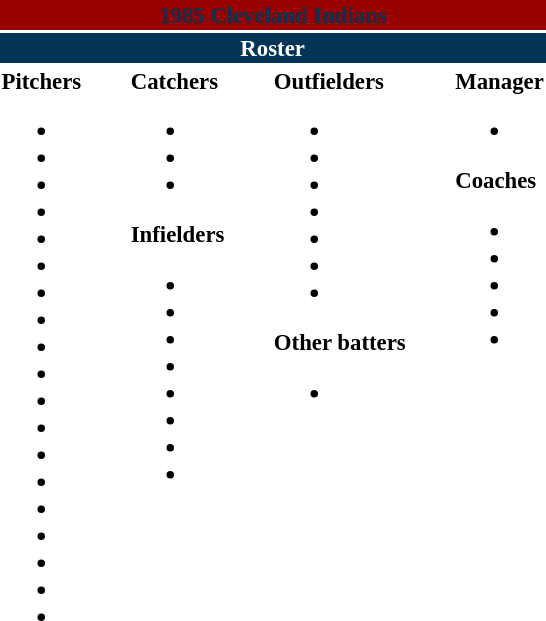<table class="toccolours" style="font-size: 95%;">
<tr>
<th colspan="10" style="background-color: #990000; color: #023456; text-align: center;">1985 Cleveland Indians</th>
</tr>
<tr>
<td colspan="10" style="background-color: #023456; color: #FFFFFF; text-align: center;"><strong>Roster</strong></td>
</tr>
<tr>
<td valign="top"><strong>Pitchers</strong><br><ul><li></li><li></li><li></li><li></li><li></li><li></li><li></li><li></li><li></li><li></li><li></li><li></li><li></li><li></li><li></li><li></li><li></li><li></li><li></li></ul></td>
<td width="25px"></td>
<td valign="top"><strong>Catchers</strong><br><ul><li></li><li></li><li></li></ul><strong>Infielders</strong><ul><li></li><li></li><li></li><li></li><li></li><li></li><li></li><li></li></ul></td>
<td width="25px"></td>
<td valign="top"><strong>Outfielders</strong><br><ul><li></li><li></li><li></li><li></li><li></li><li></li><li></li></ul><strong>Other batters</strong><ul><li></li></ul></td>
<td width="25px"></td>
<td valign="top"><strong>Manager</strong><br><ul><li></li></ul><strong>Coaches</strong><ul><li></li><li></li><li></li><li></li><li></li></ul></td>
</tr>
</table>
